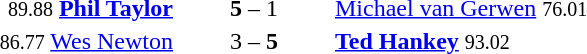<table style="text-align:center">
<tr>
<th width=223></th>
<th width=100></th>
<th width=223></th>
</tr>
<tr>
<td align=right><small>89.88</small> <strong><a href='#'>Phil Taylor</a></strong> </td>
<td><strong>5</strong> – 1</td>
<td align=left> <a href='#'>Michael van Gerwen</a> <small>76.01</small></td>
</tr>
<tr>
<td align=right><small>86.77</small> <a href='#'>Wes Newton</a> </td>
<td>3 – <strong>5</strong></td>
<td align=left> <strong><a href='#'>Ted Hankey</a></strong> <small>93.02</small></td>
</tr>
</table>
